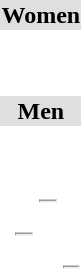<table>
<tr style="background:#dfdfdf;">
<td colspan="4" style="text-align:center;"><strong>Women</strong></td>
</tr>
<tr>
<th scope=row style="text-align:left"></th>
<td> <br></td>
<td> <br></td>
<td> <br></td>
</tr>
<tr>
<th scope=row style="text-align:left"></th>
<td></td>
<td></td>
<td></td>
</tr>
<tr>
<th scope=row style="text-align:left"></th>
<td></td>
<td></td>
<td></td>
</tr>
<tr>
<th scope=row style="text-align:left"></th>
<td></td>
<td></td>
<td></td>
</tr>
<tr>
<th scope=row style="text-align:left"></th>
<td></td>
<td></td>
<td></td>
</tr>
<tr>
<th scope=row style="text-align:left"></th>
<td></td>
<td></td>
<td></td>
</tr>
<tr style="background:#dfdfdf;">
<td colspan="4" style="text-align:center;"><strong>Men</strong></td>
</tr>
<tr>
<th scope=row style="text-align:left"></th>
<td> <br></td>
<td> <br></td>
<td> <br></td>
</tr>
<tr>
<th scope=row style="text-align:left"></th>
<td></td>
<td></td>
<td></td>
</tr>
<tr>
<th scope=row style="text-align:left"></th>
<td></td>
<td></td>
<td></td>
</tr>
<tr>
<th scope=row style="text-align:left"></th>
<td></td>
<td></td>
<td></td>
</tr>
<tr>
<th scope=row style="text-align:left"></th>
<td></td>
<td></td>
<td></td>
</tr>
<tr>
<th scope=row style="text-align:left"></th>
<td></td>
<td><hr></td>
<td></td>
</tr>
<tr>
<th scope=row style="text-align:left"></th>
<td><hr></td>
<td></td>
<td></td>
</tr>
<tr>
<th scope=row style="text-align:left"></th>
<td></td>
<td></td>
<td><hr></td>
</tr>
</table>
